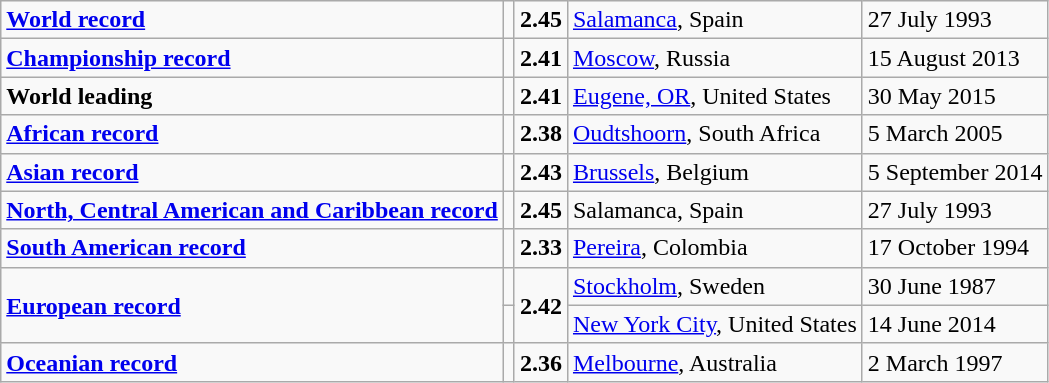<table class="wikitable">
<tr>
<td><strong><a href='#'>World record</a></strong></td>
<td></td>
<td><strong>2.45</strong></td>
<td><a href='#'>Salamanca</a>, Spain</td>
<td>27 July 1993</td>
</tr>
<tr>
<td><strong><a href='#'>Championship record</a></strong></td>
<td></td>
<td><strong>2.41</strong></td>
<td><a href='#'>Moscow</a>, Russia</td>
<td>15 August 2013</td>
</tr>
<tr>
<td><strong>World leading</strong></td>
<td></td>
<td><strong>2.41</strong></td>
<td><a href='#'>Eugene, OR</a>, United States</td>
<td>30 May 2015</td>
</tr>
<tr>
<td><strong><a href='#'>African record</a></strong></td>
<td></td>
<td><strong>2.38</strong></td>
<td><a href='#'>Oudtshoorn</a>, South Africa</td>
<td>5 March 2005</td>
</tr>
<tr>
<td><strong><a href='#'>Asian record</a></strong></td>
<td></td>
<td><strong>2.43</strong></td>
<td><a href='#'>Brussels</a>, Belgium</td>
<td>5 September 2014</td>
</tr>
<tr>
<td><strong><a href='#'>North, Central American and Caribbean record</a></strong></td>
<td></td>
<td><strong>2.45</strong></td>
<td>Salamanca, Spain</td>
<td>27 July 1993</td>
</tr>
<tr>
<td><strong><a href='#'>South American record</a></strong></td>
<td></td>
<td><strong>2.33</strong></td>
<td><a href='#'>Pereira</a>, Colombia</td>
<td>17 October 1994</td>
</tr>
<tr>
<td rowspan=2><strong><a href='#'>European record</a></strong></td>
<td></td>
<td Rowspan=2><strong>2.42</strong></td>
<td><a href='#'>Stockholm</a>, Sweden</td>
<td>30 June 1987</td>
</tr>
<tr>
<td></td>
<td><a href='#'>New York City</a>, United States</td>
<td>14 June 2014</td>
</tr>
<tr>
<td><strong><a href='#'>Oceanian record</a></strong></td>
<td></td>
<td><strong>2.36</strong></td>
<td><a href='#'>Melbourne</a>, Australia</td>
<td>2 March 1997</td>
</tr>
</table>
